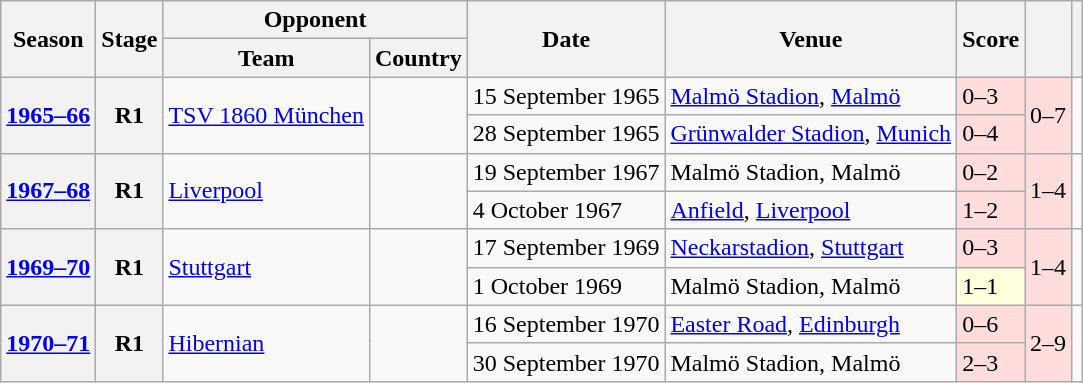<table class="wikitable plainrowheaders">
<tr>
<th rowspan=2>Season</th>
<th rowspan=2>Stage</th>
<th scope="col" colspan=2>Opponent</th>
<th scope="col" rowspan=2>Date</th>
<th scope="col" rowspan=2>Venue</th>
<th scope="col" rowspan=2>Score</th>
<th scope="col" rowspan=2></th>
<th scope="col" rowspan=2></th>
</tr>
<tr>
<th scope="col">Team</th>
<th scope="col">Country</th>
</tr>
<tr>
<th scope=row rowspan="2"><a href='#'>1965–66</a></th>
<th scope=row rowspan="2">R1</th>
<td rowspan="2"><a href='#'>TSV 1860 München</a></td>
<td rowspan="2"></td>
<td>15 September 1965</td>
<td><a href='#'>Malmö Stadion</a>, <a href='#'>Malmö</a></td>
<td bgcolor="#ffdddd">0–3</td>
<td rowspan="2" bgcolor="#ffdddd">0–7</td>
<td rowspan="2" align=center></td>
</tr>
<tr>
<td>28 September 1965</td>
<td><a href='#'>Grünwalder Stadion</a>, <a href='#'>Munich</a></td>
<td bgcolor="#ffdddd">0–4</td>
</tr>
<tr>
<th scope=row rowspan="2"><a href='#'>1967–68</a></th>
<th scope=row rowspan="2">R1</th>
<td rowspan="2"><a href='#'>Liverpool</a></td>
<td rowspan="2"></td>
<td>19 September 1967</td>
<td>Malmö Stadion, Malmö</td>
<td bgcolor="#ffdddd">0–2</td>
<td rowspan="2" bgcolor="#ffdddd">1–4</td>
<td rowspan="2" align=center></td>
</tr>
<tr>
<td>4 October 1967</td>
<td><a href='#'>Anfield</a>, <a href='#'>Liverpool</a></td>
<td bgcolor="#ffdddd">1–2</td>
</tr>
<tr>
<th scope=row rowspan="2"><a href='#'>1969–70</a></th>
<th scope=row rowspan="2">R1</th>
<td rowspan="2"><a href='#'>Stuttgart</a></td>
<td rowspan="2"></td>
<td>17 September 1969</td>
<td><a href='#'>Neckarstadion</a>, <a href='#'>Stuttgart</a></td>
<td bgcolor="#ffdddd">0–3</td>
<td rowspan="2" bgcolor="#ffdddd">1–4</td>
<td rowspan="2" align=center></td>
</tr>
<tr>
<td>1 October 1969</td>
<td>Malmö Stadion, Malmö</td>
<td bgcolor="#ffffdd">1–1</td>
</tr>
<tr>
<th scope=row rowspan="2"><a href='#'>1970–71</a></th>
<th scope=row rowspan="2">R1</th>
<td rowspan="2"><a href='#'>Hibernian</a></td>
<td rowspan="2"></td>
<td>16 September 1970</td>
<td><a href='#'>Easter Road</a>, <a href='#'>Edinburgh</a></td>
<td bgcolor="#ffdddd">0–6</td>
<td rowspan="2" bgcolor="#ffdddd">2–9</td>
<td rowspan="2" align=center></td>
</tr>
<tr>
<td>30 September 1970</td>
<td>Malmö Stadion, Malmö</td>
<td bgcolor="#ffdddd">2–3</td>
</tr>
</table>
